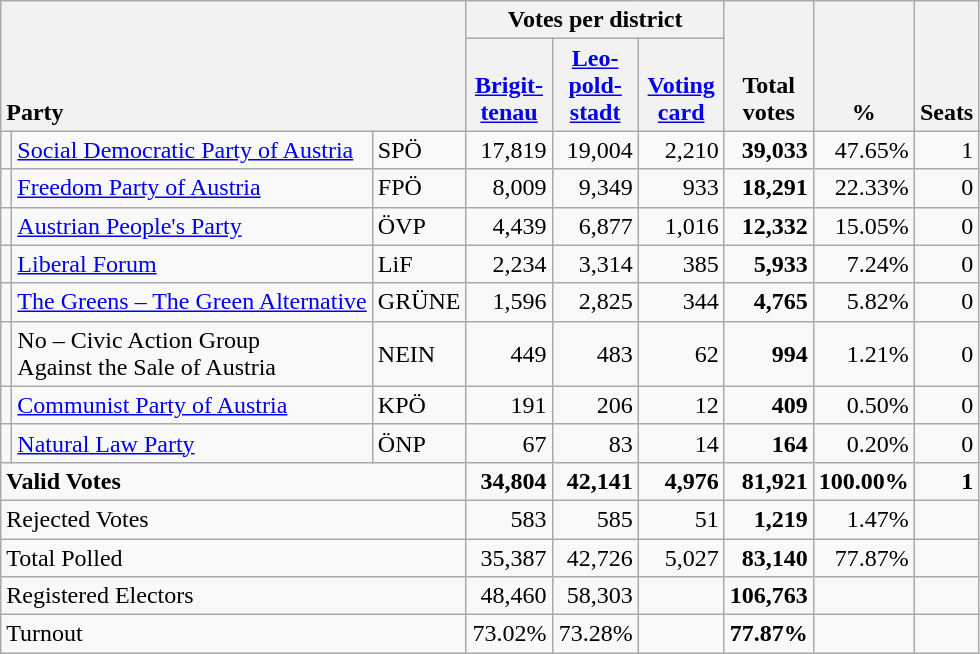<table class="wikitable" border="1" style="text-align:right;">
<tr>
<th style="text-align:left;" valign=bottom rowspan=2 colspan=3>Party</th>
<th colspan=3>Votes per district</th>
<th align=center valign=bottom rowspan=2 width="50">Total<br>votes</th>
<th align=center valign=bottom rowspan=2 width="50">%</th>
<th align=center valign=bottom rowspan=2>Seats</th>
</tr>
<tr>
<th align=center valign=bottom width="50"><a href='#'>Brigit-<br>tenau</a></th>
<th align=center valign=bottom width="50"><a href='#'>Leo-<br>pold-<br>stadt</a></th>
<th align=center valign=bottom width="50"><a href='#'>Voting<br>card</a></th>
</tr>
<tr>
<td></td>
<td align=left><a href='#'>Social Democratic Party of Austria</a></td>
<td align=left>SPÖ</td>
<td>17,819</td>
<td>19,004</td>
<td>2,210</td>
<td><strong>39,033</strong></td>
<td>47.65%</td>
<td>1</td>
</tr>
<tr>
<td></td>
<td align=left><a href='#'>Freedom Party of Austria</a></td>
<td align=left>FPÖ</td>
<td>8,009</td>
<td>9,349</td>
<td>933</td>
<td><strong>18,291</strong></td>
<td>22.33%</td>
<td>0</td>
</tr>
<tr>
<td></td>
<td align=left><a href='#'>Austrian People's Party</a></td>
<td align=left>ÖVP</td>
<td>4,439</td>
<td>6,877</td>
<td>1,016</td>
<td><strong>12,332</strong></td>
<td>15.05%</td>
<td>0</td>
</tr>
<tr>
<td></td>
<td align=left><a href='#'>Liberal Forum</a></td>
<td align=left>LiF</td>
<td>2,234</td>
<td>3,314</td>
<td>385</td>
<td><strong>5,933</strong></td>
<td>7.24%</td>
<td>0</td>
</tr>
<tr>
<td></td>
<td align=left style="white-space: nowrap;"><a href='#'>The Greens – The Green Alternative</a></td>
<td align=left>GRÜNE</td>
<td>1,596</td>
<td>2,825</td>
<td>344</td>
<td><strong>4,765</strong></td>
<td>5.82%</td>
<td>0</td>
</tr>
<tr>
<td></td>
<td align=left>No – Civic Action Group<br>Against the Sale of Austria</td>
<td align=left>NEIN</td>
<td>449</td>
<td>483</td>
<td>62</td>
<td><strong>994</strong></td>
<td>1.21%</td>
<td>0</td>
</tr>
<tr>
<td></td>
<td align=left><a href='#'>Communist Party of Austria</a></td>
<td align=left>KPÖ</td>
<td>191</td>
<td>206</td>
<td>12</td>
<td><strong>409</strong></td>
<td>0.50%</td>
<td>0</td>
</tr>
<tr>
<td></td>
<td align=left><a href='#'>Natural Law Party</a></td>
<td align=left>ÖNP</td>
<td>67</td>
<td>83</td>
<td>14</td>
<td><strong>164</strong></td>
<td>0.20%</td>
<td>0</td>
</tr>
<tr style="font-weight:bold">
<td align=left colspan=3>Valid Votes</td>
<td>34,804</td>
<td>42,141</td>
<td>4,976</td>
<td>81,921</td>
<td>100.00%</td>
<td>1</td>
</tr>
<tr>
<td align=left colspan=3>Rejected Votes</td>
<td>583</td>
<td>585</td>
<td>51</td>
<td><strong>1,219</strong></td>
<td>1.47%</td>
<td></td>
</tr>
<tr>
<td align=left colspan=3>Total Polled</td>
<td>35,387</td>
<td>42,726</td>
<td>5,027</td>
<td><strong>83,140</strong></td>
<td>77.87%</td>
<td></td>
</tr>
<tr>
<td align=left colspan=3>Registered Electors</td>
<td>48,460</td>
<td>58,303</td>
<td></td>
<td><strong>106,763</strong></td>
<td></td>
<td></td>
</tr>
<tr>
<td align=left colspan=3>Turnout</td>
<td>73.02%</td>
<td>73.28%</td>
<td></td>
<td><strong>77.87%</strong></td>
<td></td>
<td></td>
</tr>
</table>
